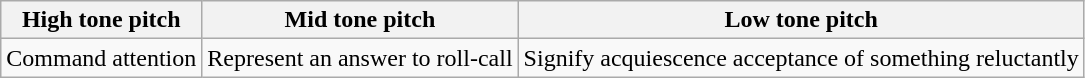<table class="wikitable">
<tr>
<th>High tone pitch</th>
<th>Mid tone pitch</th>
<th>Low tone pitch</th>
</tr>
<tr>
<td>Command attention</td>
<td>Represent an answer to roll-call</td>
<td>Signify acquiescence acceptance of something reluctantly</td>
</tr>
</table>
